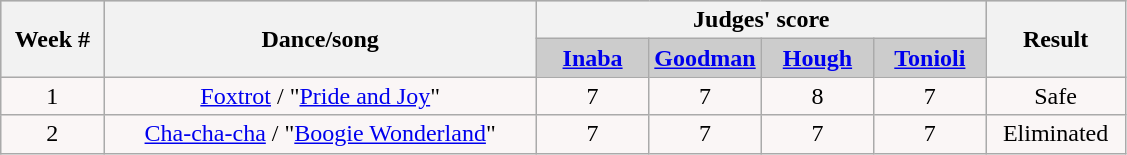<table class="wikitable collapsible collapsed">
<tr style="text-align: center; background:#ccc;">
<th rowspan="2">Week #</th>
<th rowspan="2">Dance/song</th>
<th colspan="4">Judges' score</th>
<th rowspan="2">Result</th>
</tr>
<tr style="text-align: center; background:#ccc;">
<td style="width:10%; "><strong><a href='#'>Inaba</a></strong></td>
<td style="width:10%; "><strong><a href='#'>Goodman</a></strong></td>
<td style="width:10%; "><strong><a href='#'>Hough</a></strong></td>
<td style="width:10%; "><strong><a href='#'>Tonioli</a></strong></td>
</tr>
<tr>
<td align="center" bgcolor="FAF6F6">1</td>
<td align="center" bgcolor="FAF6F6"><a href='#'>Foxtrot</a> / "<a href='#'>Pride and Joy</a>"</td>
<td align="center" bgcolor="FAF6F6">7</td>
<td align="center" bgcolor="FAF6F6">7</td>
<td align="center" bgcolor="FAF6F6">8</td>
<td align="center" bgcolor="FAF6F6">7</td>
<td align="center" bgcolor="FAF6F6">Safe</td>
</tr>
<tr>
<td align="center" bgcolor="FAF6F6">2</td>
<td align="center" bgcolor="FAF6F6"><a href='#'>Cha-cha-cha</a> / "<a href='#'>Boogie Wonderland</a>"</td>
<td align="center" bgcolor="FAF6F6">7</td>
<td align="center" bgcolor="FAF6F6">7</td>
<td align="center" bgcolor="FAF6F6">7</td>
<td align="center" bgcolor="FAF6F6">7</td>
<td align="center" bgcolor="FAF6F6">Eliminated</td>
</tr>
</table>
